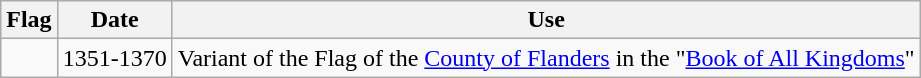<table class="wikitable">
<tr>
<th>Flag</th>
<th>Date</th>
<th>Use</th>
</tr>
<tr>
<td></td>
<td>1351-1370</td>
<td>Variant of the Flag of the <a href='#'>County of Flanders</a> in the "<a href='#'>Book of All Kingdoms</a>"</td>
</tr>
</table>
